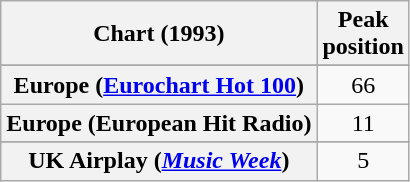<table class="wikitable sortable plainrowheaders" style="text-align:center">
<tr>
<th scope="col">Chart (1993)</th>
<th scope="col">Peak<br>position</th>
</tr>
<tr>
</tr>
<tr>
<th scope="row">Europe (<a href='#'>Eurochart Hot 100</a>)</th>
<td>66</td>
</tr>
<tr>
<th scope="row">Europe (European Hit Radio)</th>
<td>11</td>
</tr>
<tr>
</tr>
<tr>
</tr>
<tr>
</tr>
<tr>
</tr>
<tr>
<th scope="row">UK Airplay (<em><a href='#'>Music Week</a></em>)</th>
<td>5</td>
</tr>
</table>
